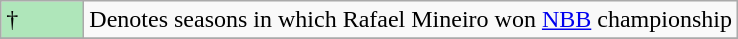<table class="wikitable">
<tr>
<td style="background:#afe6ba; width:3em;">†</td>
<td>Denotes seasons in which Rafael Mineiro won <a href='#'>NBB</a> championship</td>
</tr>
<tr>
</tr>
</table>
